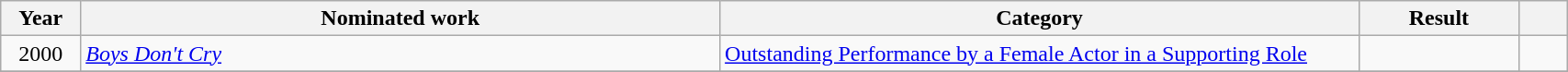<table class="wikitable" style="width:90%;">
<tr>
<th width=5%>Year</th>
<th style="width:40%;">Nominated work</th>
<th style="width:40%;">Category</th>
<th style="width:10%;">Result</th>
<th width=3%></th>
</tr>
<tr>
<td style="text-align:center;">2000</td>
<td><em><a href='#'>Boys Don't Cry</a></em></td>
<td><a href='#'>Outstanding Performance by a Female Actor in a Supporting Role</a></td>
<td></td>
<td style="text-align:center;"></td>
</tr>
<tr>
</tr>
</table>
